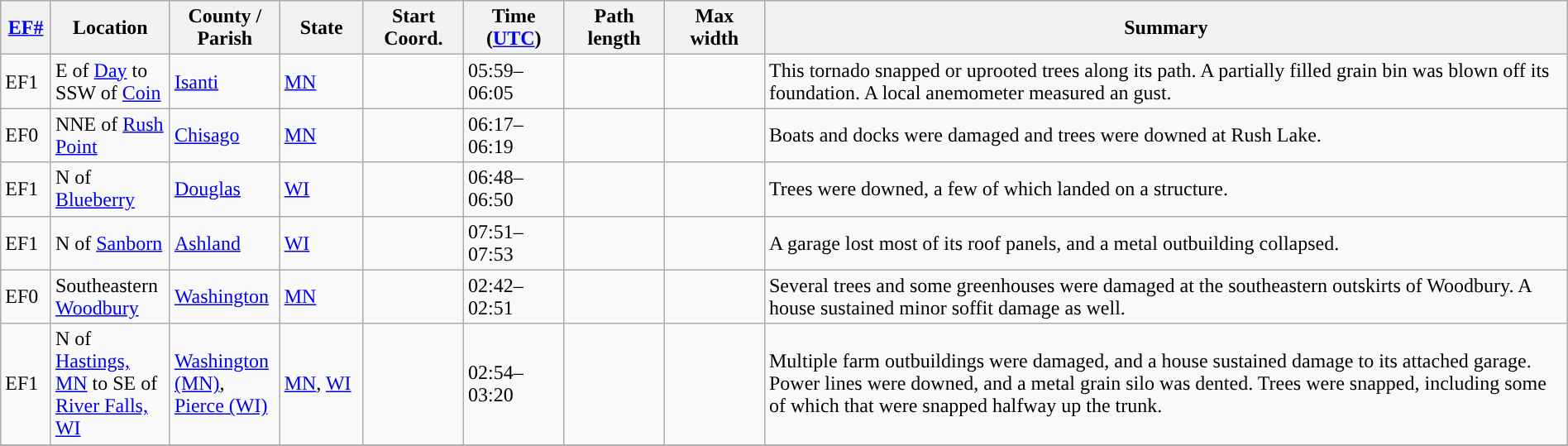<table class="wikitable sortable" style="width:100%;">
<tr>
<th scope="col"  style="width:3%; text-align:center;"><a href='#'>EF#</a></th>
<th scope="col"  style="width:7%; text-align:center;" class="unsortable">Location</th>
<th scope="col"  style="width:6%; text-align:center;" class="unsortable">County / Parish</th>
<th scope="col"  style="width:5%; text-align:center;">State</th>
<th scope="col"  style="width:6%; text-align:center;">Start Coord.</th>
<th scope="col"  style="width:6%; text-align:center;">Time (<a href='#'>UTC</a>)</th>
<th scope="col"  style="width:6%; text-align:center;">Path length</th>
<th scope="col"  style="width:6%; text-align:center;">Max width</th>
<th scope="col" class="unsortable" style="width:48%; text-align:center;">Summary</th>
</tr>
<tr>
<td>EF1</td>
<td>E of <a href='#'>Day</a> to SSW of <a href='#'>Coin</a></td>
<td><a href='#'>Isanti</a></td>
<td><a href='#'>MN</a></td>
<td></td>
<td>05:59–06:05</td>
<td></td>
<td></td>
<td>This tornado snapped or uprooted trees along its path. A partially filled grain bin was blown off its foundation. A local anemometer measured an  gust.</td>
</tr>
<tr>
<td>EF0</td>
<td>NNE of <a href='#'>Rush Point</a></td>
<td><a href='#'>Chisago</a></td>
<td><a href='#'>MN</a></td>
<td></td>
<td>06:17–06:19</td>
<td></td>
<td></td>
<td>Boats and docks were damaged and trees were downed at Rush Lake.</td>
</tr>
<tr>
<td>EF1</td>
<td>N of <a href='#'>Blueberry</a></td>
<td><a href='#'>Douglas</a></td>
<td><a href='#'>WI</a></td>
<td></td>
<td>06:48–06:50</td>
<td></td>
<td></td>
<td>Trees were downed, a few of which landed on a structure.</td>
</tr>
<tr>
<td>EF1</td>
<td>N of <a href='#'>Sanborn</a></td>
<td><a href='#'>Ashland</a></td>
<td><a href='#'>WI</a></td>
<td></td>
<td>07:51–07:53</td>
<td></td>
<td></td>
<td>A garage lost most of its roof panels, and a metal outbuilding collapsed.</td>
</tr>
<tr>
<td>EF0</td>
<td>Southeastern <a href='#'>Woodbury</a></td>
<td><a href='#'>Washington</a></td>
<td><a href='#'>MN</a></td>
<td></td>
<td>02:42–02:51</td>
<td></td>
<td></td>
<td>Several trees and some greenhouses were damaged at the southeastern outskirts of Woodbury. A house sustained minor soffit damage as well.</td>
</tr>
<tr>
<td>EF1</td>
<td>N of <a href='#'>Hastings, MN</a> to SE of <a href='#'>River Falls, WI</a></td>
<td><a href='#'>Washington (MN)</a>, <a href='#'>Pierce (WI)</a></td>
<td><a href='#'>MN</a>, <a href='#'>WI</a></td>
<td></td>
<td>02:54–03:20</td>
<td></td>
<td></td>
<td>Multiple farm outbuildings were damaged, and a house sustained damage to its attached garage. Power lines were downed, and a metal grain silo was dented. Trees were snapped, including some of which that were snapped halfway up the trunk.</td>
</tr>
<tr>
</tr>
</table>
